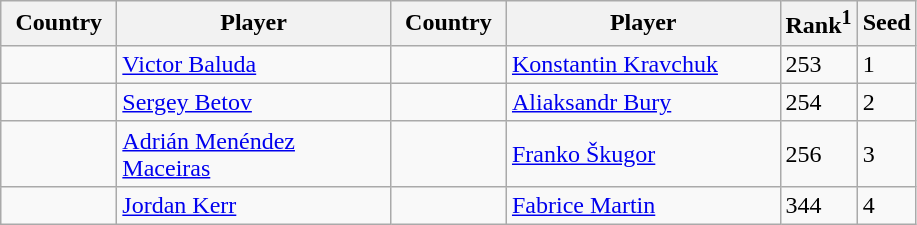<table class="sortable wikitable">
<tr>
<th width="70">Country</th>
<th width="175">Player</th>
<th width="70">Country</th>
<th width="175">Player</th>
<th>Rank<sup>1</sup></th>
<th>Seed</th>
</tr>
<tr>
<td></td>
<td><a href='#'>Victor Baluda</a></td>
<td></td>
<td><a href='#'>Konstantin Kravchuk</a></td>
<td>253</td>
<td>1</td>
</tr>
<tr>
<td></td>
<td><a href='#'>Sergey Betov</a></td>
<td></td>
<td><a href='#'>Aliaksandr Bury</a></td>
<td>254</td>
<td>2</td>
</tr>
<tr>
<td></td>
<td><a href='#'>Adrián Menéndez Maceiras</a></td>
<td></td>
<td><a href='#'>Franko Škugor</a></td>
<td>256</td>
<td>3</td>
</tr>
<tr>
<td></td>
<td><a href='#'>Jordan Kerr</a></td>
<td></td>
<td><a href='#'>Fabrice Martin</a></td>
<td>344</td>
<td>4</td>
</tr>
</table>
